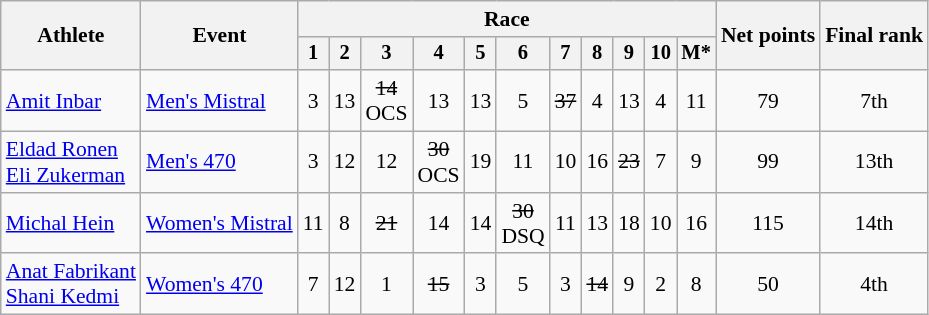<table class="wikitable" style="font-size:90%">
<tr>
<th rowspan=2>Athlete</th>
<th rowspan=2>Event</th>
<th colspan=11>Race</th>
<th rowspan=2>Net points</th>
<th rowspan=2>Final rank</th>
</tr>
<tr style="font-size:95%">
<th>1</th>
<th>2</th>
<th>3</th>
<th>4</th>
<th>5</th>
<th>6</th>
<th>7</th>
<th>8</th>
<th>9</th>
<th>10</th>
<th>M*</th>
</tr>
<tr align=center>
<td align=left><a href='#'>Amit Inbar</a></td>
<td align=left><a href='#'>Men's Mistral</a></td>
<td>3</td>
<td>13</td>
<td><s>14</s><br>OCS</td>
<td>13</td>
<td>13</td>
<td>5</td>
<td><s>37</s></td>
<td>4</td>
<td>13</td>
<td>4</td>
<td>11</td>
<td>79</td>
<td>7th</td>
</tr>
<tr align=center>
<td align=left><a href='#'>Eldad Ronen</a><br><a href='#'>Eli Zukerman</a></td>
<td align=left><a href='#'>Men's 470</a></td>
<td>3</td>
<td>12</td>
<td>12</td>
<td><s>30</s><br>OCS</td>
<td>19</td>
<td>11</td>
<td>10</td>
<td>16</td>
<td><s>23</s></td>
<td>7</td>
<td>9</td>
<td>99</td>
<td>13th</td>
</tr>
<tr align=center>
<td align=left><a href='#'>Michal Hein</a></td>
<td align=left><a href='#'>Women's Mistral</a></td>
<td>11</td>
<td>8</td>
<td><s>21</s></td>
<td>14</td>
<td>14</td>
<td><s>30</s><br>DSQ</td>
<td>11</td>
<td>13</td>
<td>18</td>
<td>10</td>
<td>16</td>
<td>115</td>
<td>14th</td>
</tr>
<tr align=center>
<td align=left><a href='#'>Anat Fabrikant</a> <br> <a href='#'>Shani Kedmi</a></td>
<td align=left><a href='#'>Women's 470</a></td>
<td>7</td>
<td>12</td>
<td>1</td>
<td><s>15</s></td>
<td>3</td>
<td>5</td>
<td>3</td>
<td><s>14</s></td>
<td>9</td>
<td>2</td>
<td>8</td>
<td>50</td>
<td>4th</td>
</tr>
</table>
